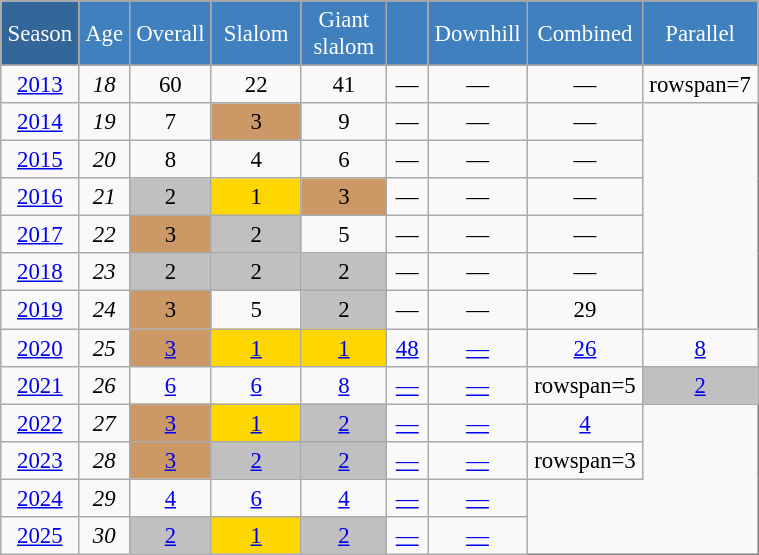<table class="wikitable" style="font-size:95%; text-align:center; border:grey solid 1px; border-collapse:collapse;" width="40%">
<tr style="background-color:#369; color:white;">
<td rowspan="2" colspan="1" width="5%">Season</td>
</tr>
<tr style="background-color:#4180be; color:white;">
<td width="3%">Age</td>
<td width="5%">Overall</td>
<td width="5%"> Slalom </td>
<td width="5%">Giant<br> slalom </td>
<td width="5%"></td>
<td width="5%">Downhill</td>
<td width="5%">Combined</td>
<td width="5%">Parallel</td>
</tr>
<tr style="background-color:#8CB2D8; color:white;">
</tr>
<tr>
<td><a href='#'>2013</a></td>
<td><em>18</em></td>
<td>60</td>
<td>22</td>
<td>41</td>
<td>—</td>
<td>—</td>
<td>—</td>
<td>rowspan=7 </td>
</tr>
<tr>
<td><a href='#'>2014</a></td>
<td><em>19</em></td>
<td>7</td>
<td bgcolor="cc9966">3</td>
<td>9</td>
<td>—</td>
<td>—</td>
<td>—</td>
</tr>
<tr>
<td><a href='#'>2015</a></td>
<td><em>20</em></td>
<td>8</td>
<td>4</td>
<td>6</td>
<td>—</td>
<td>—</td>
<td>—</td>
</tr>
<tr>
<td><a href='#'>2016</a></td>
<td><em>21</em></td>
<td bgcolor="silver">2</td>
<td bgcolor="gold">1</td>
<td bgcolor="cc9966">3</td>
<td>—</td>
<td>—</td>
<td>—</td>
</tr>
<tr>
<td><a href='#'>2017</a></td>
<td><em>22</em></td>
<td bgcolor="cc9966">3</td>
<td bgcolor="silver">2</td>
<td>5</td>
<td>—</td>
<td>—</td>
<td>—</td>
</tr>
<tr>
<td><a href='#'>2018</a></td>
<td><em>23</em></td>
<td bgcolor="silver">2</td>
<td bgcolor="silver">2</td>
<td bgcolor="silver">2</td>
<td>—</td>
<td>—</td>
<td>—</td>
</tr>
<tr>
<td><a href='#'>2019</a></td>
<td><em>24</em></td>
<td bgcolor="cc9966">3</td>
<td>5</td>
<td bgcolor="silver">2</td>
<td>—</td>
<td>—</td>
<td>29</td>
</tr>
<tr>
<td><a href='#'>2020</a></td>
<td><em>25</em></td>
<td bgcolor="cc9966"><a href='#'>3</a></td>
<td bgcolor="gold"><a href='#'>1</a></td>
<td bgcolor="gold"><a href='#'>1</a></td>
<td><a href='#'>48</a></td>
<td><a href='#'>—</a></td>
<td><a href='#'>26</a></td>
<td><a href='#'>8</a></td>
</tr>
<tr>
<td><a href='#'>2021</a></td>
<td><em>26</em></td>
<td><a href='#'>6</a></td>
<td><a href='#'>6</a></td>
<td><a href='#'>8</a></td>
<td><a href='#'>—</a></td>
<td><a href='#'>—</a></td>
<td>rowspan=5 </td>
<td bgcolor="silver"><a href='#'>2</a></td>
</tr>
<tr>
<td><a href='#'>2022</a></td>
<td><em>27</em></td>
<td bgcolor="cc9966"><a href='#'>3</a></td>
<td bgcolor="gold"><a href='#'>1</a></td>
<td bgcolor="silver"><a href='#'>2</a></td>
<td><a href='#'>—</a></td>
<td><a href='#'>—</a></td>
<td><a href='#'>4</a></td>
</tr>
<tr>
<td><a href='#'>2023</a></td>
<td><em>28</em></td>
<td bgcolor="cc9966"><a href='#'>3</a></td>
<td bgcolor="silver"><a href='#'>2</a></td>
<td bgcolor="silver"><a href='#'>2</a></td>
<td><a href='#'>—</a></td>
<td><a href='#'>—</a></td>
<td>rowspan=3 </td>
</tr>
<tr>
<td><a href='#'>2024</a></td>
<td><em>29</em></td>
<td><a href='#'>4</a></td>
<td><a href='#'>6</a></td>
<td><a href='#'>4</a></td>
<td><a href='#'>—</a></td>
<td><a href='#'>—</a></td>
</tr>
<tr>
<td><a href='#'>2025</a></td>
<td><em>30</em></td>
<td bgcolor="silver"><a href='#'>2</a></td>
<td bgcolor="gold"><a href='#'>1</a></td>
<td bgcolor="silver"><a href='#'>2</a></td>
<td><a href='#'>—</a></td>
<td><a href='#'>—</a></td>
</tr>
</table>
